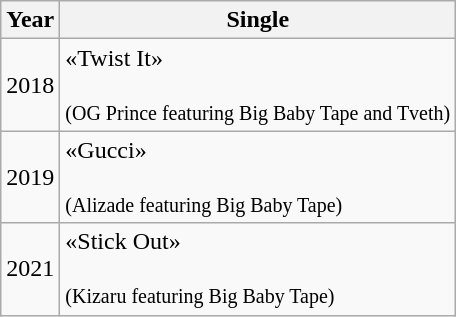<table class="wikitable">
<tr>
<th>Year</th>
<th>Single</th>
</tr>
<tr>
<td>2018</td>
<td>«Twist It»<br><br><small>(OG Prince featuring Big Baby Tape and Tveth)</small></td>
</tr>
<tr>
<td>2019</td>
<td>«Gucci»<br><br><small>(Alizade featuring Big Baby Tape)</small></td>
</tr>
<tr>
<td>2021</td>
<td>«Stick Out»<br><br><small>(Kizaru featuring Big Baby Tape)</small></td>
</tr>
</table>
